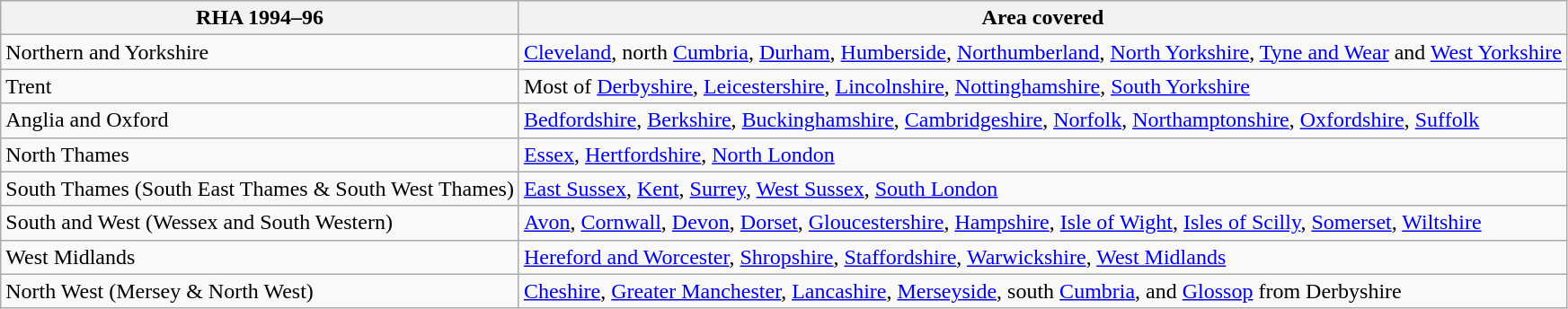<table class="wikitable">
<tr>
<th>RHA 1994–96</th>
<th>Area covered</th>
</tr>
<tr>
<td>Northern and Yorkshire</td>
<td><a href='#'>Cleveland</a>, north <a href='#'>Cumbria</a>, <a href='#'>Durham</a>, <a href='#'>Humberside</a>, <a href='#'>Northumberland</a>, <a href='#'>North Yorkshire</a>, <a href='#'>Tyne and Wear</a> and <a href='#'>West Yorkshire</a></td>
</tr>
<tr>
<td>Trent</td>
<td>Most of <a href='#'>Derbyshire</a>, <a href='#'>Leicestershire</a>, <a href='#'>Lincolnshire</a>, <a href='#'>Nottinghamshire</a>, <a href='#'>South Yorkshire</a></td>
</tr>
<tr>
<td>Anglia and Oxford</td>
<td><a href='#'>Bedfordshire</a>, <a href='#'>Berkshire</a>, <a href='#'>Buckinghamshire</a>, <a href='#'>Cambridgeshire</a>, <a href='#'>Norfolk</a>, <a href='#'>Northamptonshire</a>, <a href='#'>Oxfordshire</a>, <a href='#'>Suffolk</a></td>
</tr>
<tr>
<td>North Thames</td>
<td><a href='#'>Essex</a>, <a href='#'>Hertfordshire</a>, <a href='#'>North London</a></td>
</tr>
<tr>
<td>South Thames (South East Thames & South West Thames)</td>
<td><a href='#'>East Sussex</a>, <a href='#'>Kent</a>, <a href='#'>Surrey</a>, <a href='#'>West Sussex</a>, <a href='#'>South London</a></td>
</tr>
<tr>
<td>South and West (Wessex and South Western)</td>
<td><a href='#'>Avon</a>, <a href='#'>Cornwall</a>, <a href='#'>Devon</a>, <a href='#'>Dorset</a>, <a href='#'>Gloucestershire</a>, <a href='#'>Hampshire</a>, <a href='#'>Isle of Wight</a>, <a href='#'>Isles of Scilly</a>, <a href='#'>Somerset</a>, <a href='#'>Wiltshire</a></td>
</tr>
<tr>
<td>West Midlands</td>
<td><a href='#'>Hereford and Worcester</a>, <a href='#'>Shropshire</a>, <a href='#'>Staffordshire</a>, <a href='#'>Warwickshire</a>, <a href='#'>West Midlands</a></td>
</tr>
<tr>
<td>North West (Mersey & North West)</td>
<td><a href='#'>Cheshire</a>, <a href='#'>Greater Manchester</a>, <a href='#'>Lancashire</a>, <a href='#'>Merseyside</a>, south <a href='#'>Cumbria</a>, and <a href='#'>Glossop</a> from Derbyshire</td>
</tr>
</table>
